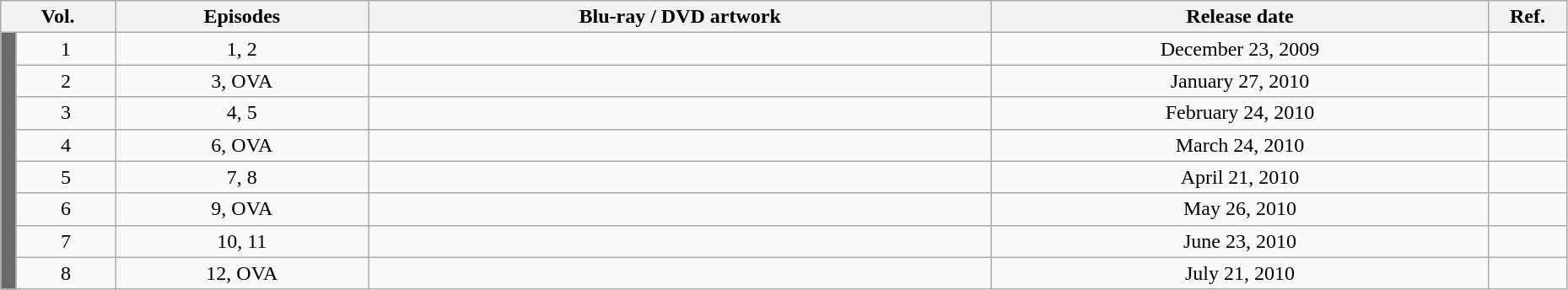<table class="wikitable" style="text-align: center; width: 98%;">
<tr>
<th colspan="2">Vol.</th>
<th>Episodes</th>
<th>Blu-ray / DVD artwork</th>
<th>Release date</th>
<th width="5%">Ref.</th>
</tr>
<tr>
<td rowspan="10" width="1%" style="background: DimGray;"></td>
<td>1</td>
<td>1, 2</td>
<td></td>
<td>December 23, 2009</td>
<td></td>
</tr>
<tr>
<td>2</td>
<td>3, OVA</td>
<td></td>
<td>January 27, 2010</td>
<td></td>
</tr>
<tr>
<td>3</td>
<td>4, 5</td>
<td></td>
<td>February 24, 2010</td>
<td></td>
</tr>
<tr>
<td>4</td>
<td>6, OVA</td>
<td></td>
<td>March 24, 2010</td>
<td></td>
</tr>
<tr>
<td>5</td>
<td>7, 8</td>
<td></td>
<td>April 21, 2010</td>
<td></td>
</tr>
<tr>
<td>6</td>
<td>9, OVA</td>
<td></td>
<td>May 26, 2010</td>
<td></td>
</tr>
<tr>
<td>7</td>
<td>10, 11</td>
<td></td>
<td>June 23, 2010</td>
<td></td>
</tr>
<tr>
<td>8</td>
<td>12, OVA</td>
<td></td>
<td>July 21, 2010</td>
<td></td>
</tr>
</table>
